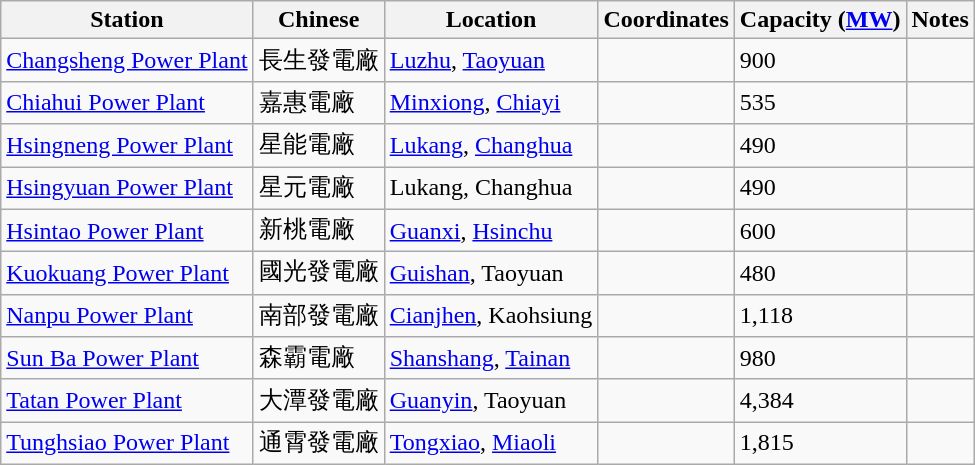<table class="wikitable sortable">
<tr>
<th>Station</th>
<th>Chinese</th>
<th>Location</th>
<th>Coordinates</th>
<th>Capacity (<a href='#'>MW</a>)</th>
<th>Notes</th>
</tr>
<tr>
<td><a href='#'>Changsheng Power Plant</a></td>
<td>長生發電廠</td>
<td><a href='#'>Luzhu</a>, <a href='#'>Taoyuan</a></td>
<td></td>
<td>900</td>
<td></td>
</tr>
<tr>
<td><a href='#'>Chiahui Power Plant</a></td>
<td>嘉惠電廠</td>
<td><a href='#'>Minxiong</a>, <a href='#'>Chiayi</a></td>
<td></td>
<td>535</td>
<td></td>
</tr>
<tr>
<td><a href='#'>Hsingneng Power Plant</a></td>
<td>星能電廠</td>
<td><a href='#'>Lukang</a>, <a href='#'>Changhua</a></td>
<td></td>
<td>490</td>
<td></td>
</tr>
<tr>
<td><a href='#'>Hsingyuan Power Plant</a></td>
<td>星元電廠</td>
<td>Lukang, Changhua</td>
<td></td>
<td>490</td>
<td></td>
</tr>
<tr>
<td><a href='#'>Hsintao Power Plant</a></td>
<td>新桃電廠</td>
<td><a href='#'>Guanxi</a>, <a href='#'>Hsinchu</a></td>
<td></td>
<td>600</td>
<td></td>
</tr>
<tr>
<td><a href='#'>Kuokuang Power Plant</a></td>
<td>國光發電廠</td>
<td><a href='#'>Guishan</a>, Taoyuan</td>
<td></td>
<td>480</td>
<td></td>
</tr>
<tr>
<td><a href='#'>Nanpu Power Plant</a></td>
<td>南部發電廠</td>
<td><a href='#'>Cianjhen</a>, Kaohsiung</td>
<td></td>
<td>1,118</td>
<td></td>
</tr>
<tr>
<td><a href='#'>Sun Ba Power Plant</a></td>
<td>森霸電廠</td>
<td><a href='#'>Shanshang</a>, <a href='#'>Tainan</a></td>
<td></td>
<td>980</td>
<td></td>
</tr>
<tr>
<td><a href='#'>Tatan Power Plant</a></td>
<td>大潭發電廠</td>
<td><a href='#'>Guanyin</a>, Taoyuan</td>
<td></td>
<td>4,384</td>
<td></td>
</tr>
<tr>
<td><a href='#'>Tunghsiao Power Plant</a></td>
<td>通霄發電廠</td>
<td><a href='#'>Tongxiao</a>, <a href='#'>Miaoli</a></td>
<td></td>
<td>1,815</td>
<td></td>
</tr>
</table>
